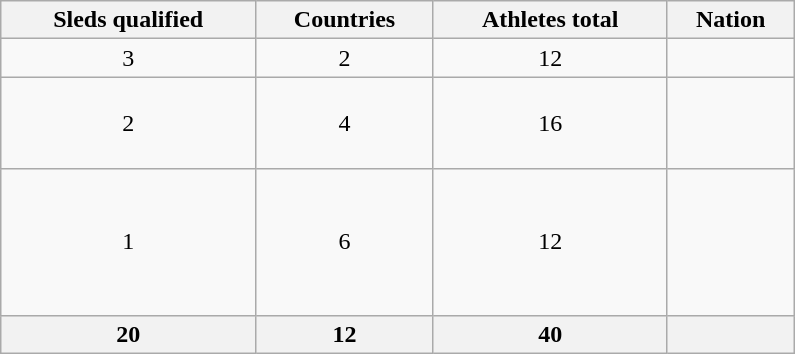<table class="wikitable" width=530>
<tr>
<th>Sleds qualified</th>
<th>Countries</th>
<th>Athletes total</th>
<th>Nation</th>
</tr>
<tr>
<td align=center>3</td>
<td align=center>2</td>
<td align=center>12</td>
<td><br></td>
</tr>
<tr>
<td align=center>2</td>
<td align=center>4</td>
<td align=center>16</td>
<td><br><br><br></td>
</tr>
<tr>
<td align=center>1</td>
<td align=center>6</td>
<td align=center>12</td>
<td><br><br><br><br><br></td>
</tr>
<tr>
<th>20</th>
<th>12</th>
<th>40</th>
<th></th>
</tr>
</table>
